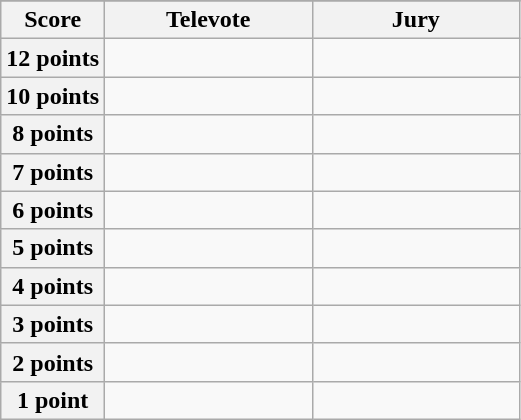<table class="wikitable">
<tr>
</tr>
<tr>
<th scope="col" width="20%">Score</th>
<th scope="col" width="40%">Televote</th>
<th scope="col" width="40%">Jury</th>
</tr>
<tr>
<th scope="row">12 points</th>
<td></td>
<td></td>
</tr>
<tr>
<th scope="row">10 points</th>
<td></td>
<td></td>
</tr>
<tr>
<th scope="row">8 points</th>
<td></td>
<td></td>
</tr>
<tr>
<th scope="row">7 points</th>
<td></td>
<td></td>
</tr>
<tr>
<th scope="row">6 points</th>
<td></td>
<td></td>
</tr>
<tr>
<th scope="row">5 points</th>
<td></td>
<td></td>
</tr>
<tr>
<th scope="row">4 points</th>
<td></td>
<td></td>
</tr>
<tr>
<th scope="row">3 points</th>
<td></td>
<td></td>
</tr>
<tr>
<th scope="row">2 points</th>
<td></td>
<td></td>
</tr>
<tr>
<th scope="row">1 point</th>
<td></td>
<td></td>
</tr>
</table>
